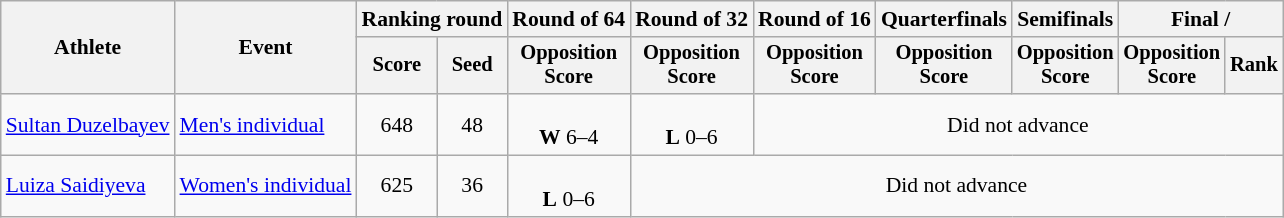<table class="wikitable" style="font-size:90%">
<tr>
<th rowspan=2>Athlete</th>
<th rowspan=2>Event</th>
<th colspan="2">Ranking round</th>
<th>Round of 64</th>
<th>Round of 32</th>
<th>Round of 16</th>
<th>Quarterfinals</th>
<th>Semifinals</th>
<th colspan="2">Final / </th>
</tr>
<tr style="font-size:95%">
<th>Score</th>
<th>Seed</th>
<th>Opposition<br>Score</th>
<th>Opposition<br>Score</th>
<th>Opposition<br>Score</th>
<th>Opposition<br>Score</th>
<th>Opposition<br>Score</th>
<th>Opposition<br>Score</th>
<th>Rank</th>
</tr>
<tr align=center>
<td align=left><a href='#'>Sultan Duzelbayev</a></td>
<td align=left><a href='#'>Men's individual</a></td>
<td>648</td>
<td>48</td>
<td><br><strong>W</strong> 6–4</td>
<td><br><strong>L</strong> 0–6</td>
<td colspan=5>Did not advance</td>
</tr>
<tr align=center>
<td align=left><a href='#'>Luiza Saidiyeva</a></td>
<td align=left><a href='#'>Women's individual</a></td>
<td>625</td>
<td>36</td>
<td><br><strong>L</strong> 0–6</td>
<td colspan=6>Did not advance</td>
</tr>
</table>
